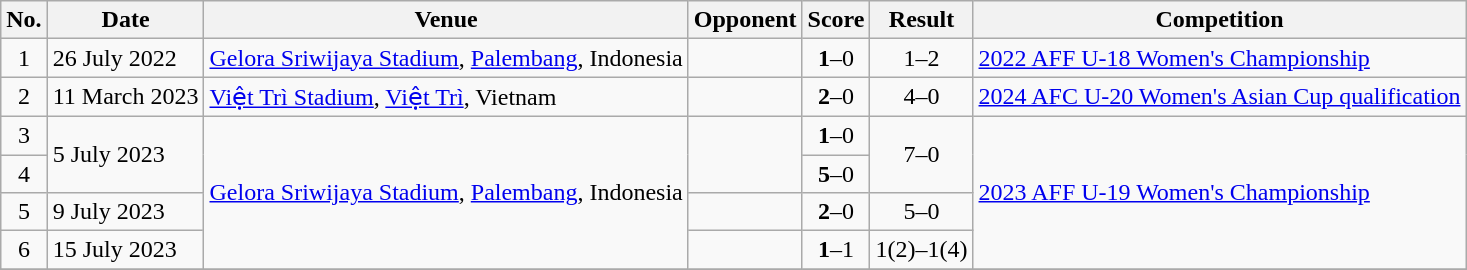<table class="wikitable sortable">
<tr>
<th scope="col">No.</th>
<th scope="col">Date</th>
<th scope="col">Venue</th>
<th scope="col">Opponent</th>
<th scope="col">Score</th>
<th scope="col">Result</th>
<th scope="col">Competition</th>
</tr>
<tr>
<td align=center>1</td>
<td>26 July 2022</td>
<td><a href='#'>Gelora Sriwijaya Stadium</a>, <a href='#'>Palembang</a>, Indonesia</td>
<td></td>
<td align=center><strong>1</strong>–0</td>
<td align=center>1–2</td>
<td><a href='#'>2022 AFF U-18 Women's Championship</a></td>
</tr>
<tr>
<td align=center>2</td>
<td>11 March 2023</td>
<td><a href='#'>Việt Trì Stadium</a>, <a href='#'>Việt Trì</a>, Vietnam</td>
<td></td>
<td align=center><strong>2</strong>–0</td>
<td align=center>4–0</td>
<td><a href='#'>2024 AFC U-20 Women's Asian Cup qualification</a></td>
</tr>
<tr>
<td align=center>3</td>
<td rowspan="2">5 July 2023</td>
<td rowspan="4"><a href='#'>Gelora Sriwijaya Stadium</a>, <a href='#'>Palembang</a>, Indonesia</td>
<td rowspan="2"></td>
<td align=center><strong>1</strong>–0</td>
<td rowspan="2" align="center">7–0</td>
<td rowspan="4"><a href='#'>2023 AFF U-19 Women's Championship</a></td>
</tr>
<tr>
<td align=center>4</td>
<td align=center><strong>5</strong>–0</td>
</tr>
<tr>
<td align=center>5</td>
<td>9 July 2023</td>
<td></td>
<td align=center><strong>2</strong>–0</td>
<td align="center">5–0</td>
</tr>
<tr>
<td align=center>6</td>
<td>15 July 2023</td>
<td></td>
<td align=center><strong>1</strong>–1</td>
<td align=center>1(2)–1(4)</td>
</tr>
<tr>
</tr>
</table>
